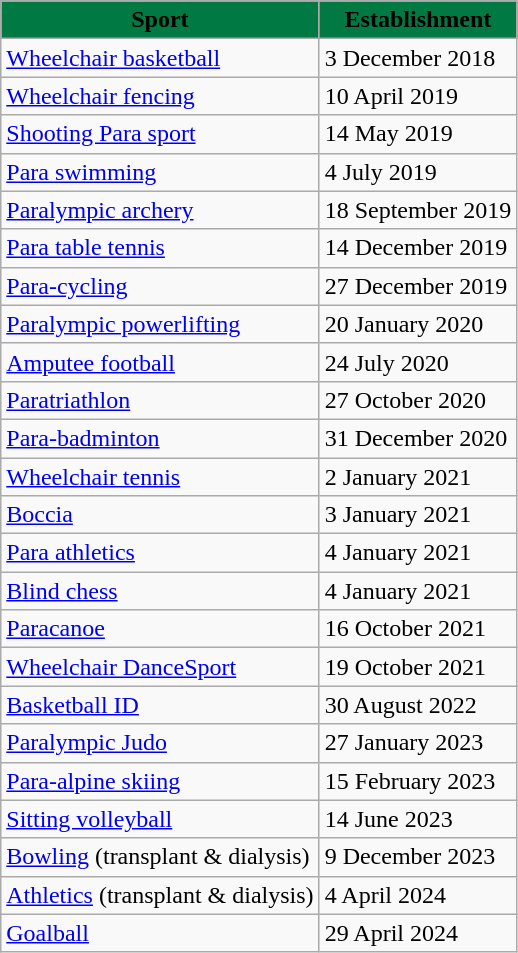<table class="wikitable">
<tr>
<th style="background:#007942; color:#000000;"><span>Sport</span></th>
<th style="background:#007942; color:#000000;"><span>Establishment</span></th>
</tr>
<tr>
<td> <a href='#'>Wheelchair basketball</a></td>
<td>3 December 2018</td>
</tr>
<tr>
<td> <a href='#'>Wheelchair fencing</a></td>
<td>10 April 2019 </td>
</tr>
<tr>
<td> <a href='#'>Shooting Para sport</a></td>
<td>14 May 2019 </td>
</tr>
<tr>
<td> <a href='#'>Para swimming</a></td>
<td>4 July 2019</td>
</tr>
<tr>
<td> <a href='#'>Paralympic archery</a></td>
<td>18 September 2019</td>
</tr>
<tr>
<td> <a href='#'>Para table tennis</a></td>
<td>14 December 2019</td>
</tr>
<tr>
<td> <a href='#'>Para-cycling</a></td>
<td>27 December 2019 </td>
</tr>
<tr>
<td> <a href='#'>Paralympic powerlifting</a></td>
<td>20 January 2020</td>
</tr>
<tr>
<td> <a href='#'>Amputee football</a></td>
<td>24 July 2020 </td>
</tr>
<tr>
<td> <a href='#'>Paratriathlon</a></td>
<td>27 October 2020 </td>
</tr>
<tr>
<td> <a href='#'>Para-badminton</a></td>
<td>31 December 2020 </td>
</tr>
<tr>
<td> <a href='#'>Wheelchair tennis</a></td>
<td>2 January 2021 </td>
</tr>
<tr>
<td> <a href='#'>Boccia</a></td>
<td>3 January 2021 </td>
</tr>
<tr>
<td> <a href='#'>Para athletics</a></td>
<td>4 January 2021 </td>
</tr>
<tr>
<td> <a href='#'>Blind chess</a></td>
<td>4 January 2021 </td>
</tr>
<tr>
<td> <a href='#'>Paracanoe</a></td>
<td>16 October 2021 </td>
</tr>
<tr>
<td> <a href='#'>Wheelchair DanceSport</a></td>
<td>19 October 2021 </td>
</tr>
<tr>
<td> <a href='#'>Basketball ID</a></td>
<td>30 August 2022 </td>
</tr>
<tr>
<td> <a href='#'>Paralympic Judo</a></td>
<td>27 January 2023 </td>
</tr>
<tr>
<td> <a href='#'>Para-alpine skiing</a></td>
<td>15 February 2023 </td>
</tr>
<tr>
<td> <a href='#'>Sitting volleyball</a></td>
<td>14 June 2023 </td>
</tr>
<tr>
<td><a href='#'>Bowling</a> (transplant & dialysis)</td>
<td>9 December 2023 </td>
</tr>
<tr>
<td><a href='#'>Athletics</a> (transplant & dialysis)</td>
<td>4 April 2024 </td>
</tr>
<tr>
<td><a href='#'>Goalball</a></td>
<td>29 April 2024 </td>
</tr>
</table>
